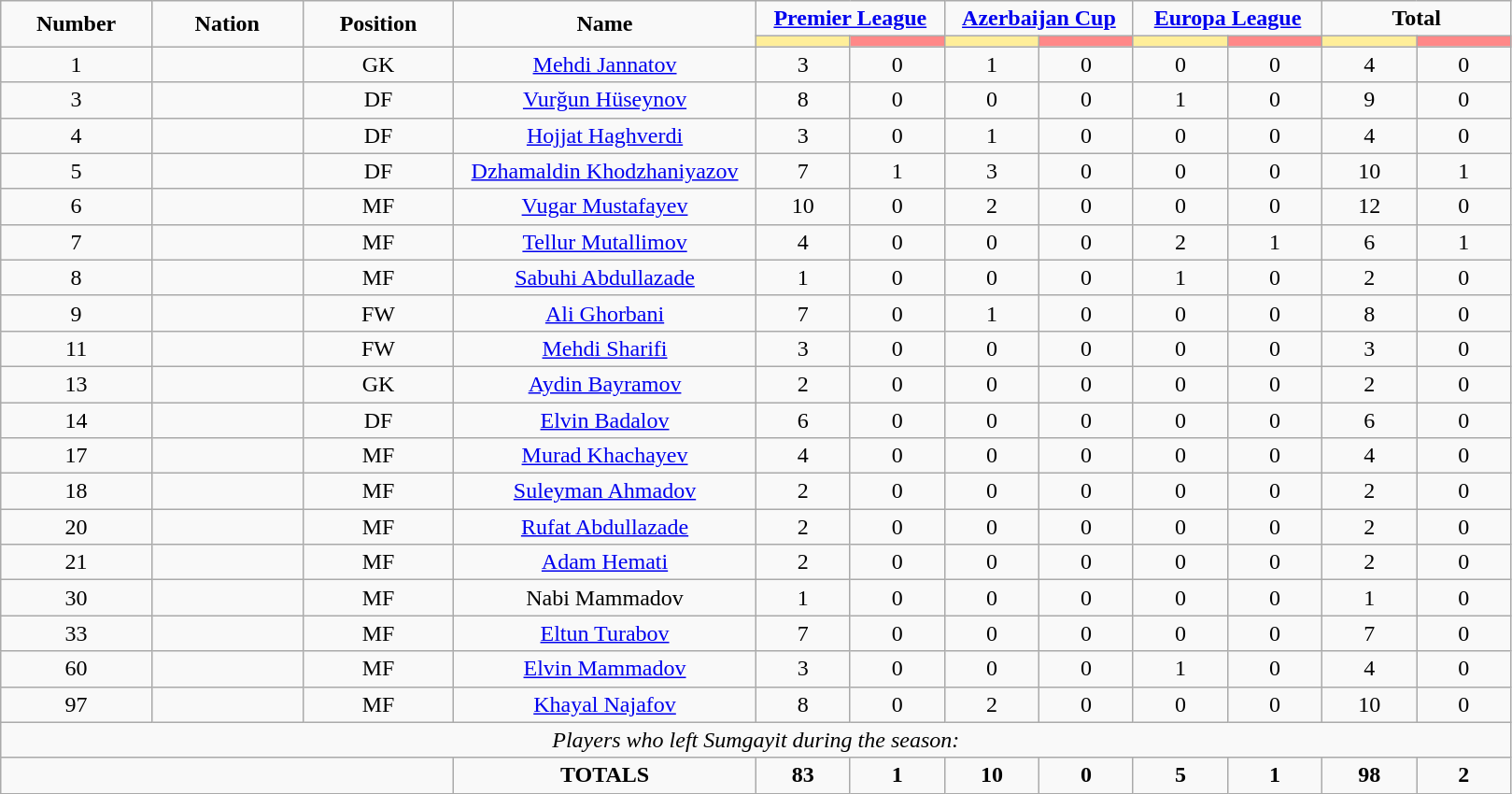<table class="wikitable" style="font-size: 100%; text-align: center;">
<tr>
<td rowspan="2" width="10%" align="center"><strong>Number</strong></td>
<td rowspan="2" width="10%" align="center"><strong>Nation</strong></td>
<td rowspan="2" width="10%" align="center"><strong>Position</strong></td>
<td rowspan="2" width="20%" align="center"><strong>Name</strong></td>
<td colspan="2" align="center"><strong><a href='#'>Premier League</a></strong></td>
<td colspan="2" align="center"><strong><a href='#'>Azerbaijan Cup</a></strong></td>
<td colspan="2" style="text-align:center;"><strong><a href='#'>Europa League</a></strong></td>
<td colspan="2" align="center"><strong>Total</strong></td>
</tr>
<tr>
<th width=60 style="background: #FFEE99"></th>
<th width=60 style="background: #FF8888"></th>
<th width=60 style="background: #FFEE99"></th>
<th width=60 style="background: #FF8888"></th>
<th width=60 style="background: #FFEE99"></th>
<th width=60 style="background: #FF8888"></th>
<th width=60 style="background: #FFEE99"></th>
<th width=60 style="background: #FF8888"></th>
</tr>
<tr>
<td>1</td>
<td></td>
<td>GK</td>
<td><a href='#'>Mehdi Jannatov</a></td>
<td>3</td>
<td>0</td>
<td>1</td>
<td>0</td>
<td>0</td>
<td>0</td>
<td>4</td>
<td>0</td>
</tr>
<tr>
<td>3</td>
<td></td>
<td>DF</td>
<td><a href='#'>Vurğun Hüseynov</a></td>
<td>8</td>
<td>0</td>
<td>0</td>
<td>0</td>
<td>1</td>
<td>0</td>
<td>9</td>
<td>0</td>
</tr>
<tr>
<td>4</td>
<td></td>
<td>DF</td>
<td><a href='#'>Hojjat Haghverdi</a></td>
<td>3</td>
<td>0</td>
<td>1</td>
<td>0</td>
<td>0</td>
<td>0</td>
<td>4</td>
<td>0</td>
</tr>
<tr>
<td>5</td>
<td></td>
<td>DF</td>
<td><a href='#'>Dzhamaldin Khodzhaniyazov</a></td>
<td>7</td>
<td>1</td>
<td>3</td>
<td>0</td>
<td>0</td>
<td>0</td>
<td>10</td>
<td>1</td>
</tr>
<tr>
<td>6</td>
<td></td>
<td>MF</td>
<td><a href='#'>Vugar Mustafayev</a></td>
<td>10</td>
<td>0</td>
<td>2</td>
<td>0</td>
<td>0</td>
<td>0</td>
<td>12</td>
<td>0</td>
</tr>
<tr>
<td>7</td>
<td></td>
<td>MF</td>
<td><a href='#'>Tellur Mutallimov</a></td>
<td>4</td>
<td>0</td>
<td>0</td>
<td>0</td>
<td>2</td>
<td>1</td>
<td>6</td>
<td>1</td>
</tr>
<tr>
<td>8</td>
<td></td>
<td>MF</td>
<td><a href='#'>Sabuhi Abdullazade</a></td>
<td>1</td>
<td>0</td>
<td>0</td>
<td>0</td>
<td>1</td>
<td>0</td>
<td>2</td>
<td>0</td>
</tr>
<tr>
<td>9</td>
<td></td>
<td>FW</td>
<td><a href='#'>Ali Ghorbani</a></td>
<td>7</td>
<td>0</td>
<td>1</td>
<td>0</td>
<td>0</td>
<td>0</td>
<td>8</td>
<td>0</td>
</tr>
<tr>
<td>11</td>
<td></td>
<td>FW</td>
<td><a href='#'>Mehdi Sharifi</a></td>
<td>3</td>
<td>0</td>
<td>0</td>
<td>0</td>
<td>0</td>
<td>0</td>
<td>3</td>
<td>0</td>
</tr>
<tr>
<td>13</td>
<td></td>
<td>GK</td>
<td><a href='#'>Aydin Bayramov</a></td>
<td>2</td>
<td>0</td>
<td>0</td>
<td>0</td>
<td>0</td>
<td>0</td>
<td>2</td>
<td>0</td>
</tr>
<tr>
<td>14</td>
<td></td>
<td>DF</td>
<td><a href='#'>Elvin Badalov</a></td>
<td>6</td>
<td>0</td>
<td>0</td>
<td>0</td>
<td>0</td>
<td>0</td>
<td>6</td>
<td>0</td>
</tr>
<tr>
<td>17</td>
<td></td>
<td>MF</td>
<td><a href='#'>Murad Khachayev</a></td>
<td>4</td>
<td>0</td>
<td>0</td>
<td>0</td>
<td>0</td>
<td>0</td>
<td>4</td>
<td>0</td>
</tr>
<tr>
<td>18</td>
<td></td>
<td>MF</td>
<td><a href='#'>Suleyman Ahmadov</a></td>
<td>2</td>
<td>0</td>
<td>0</td>
<td>0</td>
<td>0</td>
<td>0</td>
<td>2</td>
<td>0</td>
</tr>
<tr>
<td>20</td>
<td></td>
<td>MF</td>
<td><a href='#'>Rufat Abdullazade</a></td>
<td>2</td>
<td>0</td>
<td>0</td>
<td>0</td>
<td>0</td>
<td>0</td>
<td>2</td>
<td>0</td>
</tr>
<tr>
<td>21</td>
<td></td>
<td>MF</td>
<td><a href='#'>Adam Hemati</a></td>
<td>2</td>
<td>0</td>
<td>0</td>
<td>0</td>
<td>0</td>
<td>0</td>
<td>2</td>
<td>0</td>
</tr>
<tr>
<td>30</td>
<td></td>
<td>MF</td>
<td>Nabi Mammadov</td>
<td>1</td>
<td>0</td>
<td>0</td>
<td>0</td>
<td>0</td>
<td>0</td>
<td>1</td>
<td>0</td>
</tr>
<tr>
<td>33</td>
<td></td>
<td>MF</td>
<td><a href='#'>Eltun Turabov</a></td>
<td>7</td>
<td>0</td>
<td>0</td>
<td>0</td>
<td>0</td>
<td>0</td>
<td>7</td>
<td>0</td>
</tr>
<tr>
<td>60</td>
<td></td>
<td>MF</td>
<td><a href='#'>Elvin Mammadov</a></td>
<td>3</td>
<td>0</td>
<td>0</td>
<td>0</td>
<td>1</td>
<td>0</td>
<td>4</td>
<td>0</td>
</tr>
<tr>
<td>97</td>
<td></td>
<td>MF</td>
<td><a href='#'>Khayal Najafov</a></td>
<td>8</td>
<td>0</td>
<td>2</td>
<td>0</td>
<td>0</td>
<td>0</td>
<td>10</td>
<td>0</td>
</tr>
<tr>
<td colspan="14"><em>Players who left Sumgayit during the season:</em></td>
</tr>
<tr>
<td colspan="3"></td>
<td><strong>TOTALS</strong></td>
<td><strong>83</strong></td>
<td><strong>1</strong></td>
<td><strong>10</strong></td>
<td><strong>0</strong></td>
<td><strong>5</strong></td>
<td><strong>1</strong></td>
<td><strong>98</strong></td>
<td><strong>2</strong></td>
</tr>
</table>
